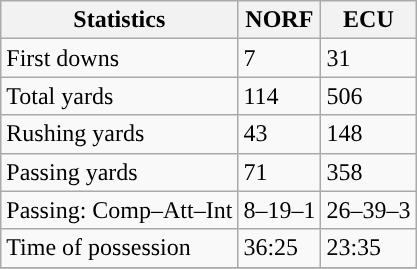<table class="wikitable" style="float: left;">
<tr>
<th>Statistics</th>
<th>NORF</th>
<th>ECU</th>
</tr>
<tr>
<td>First downs</td>
<td>7</td>
<td>31</td>
</tr>
<tr>
<td>Total yards</td>
<td>114</td>
<td>506</td>
</tr>
<tr>
<td>Rushing yards</td>
<td>43</td>
<td>148</td>
</tr>
<tr>
<td>Passing yards</td>
<td>71</td>
<td>358</td>
</tr>
<tr>
<td>Passing: Comp–Att–Int</td>
<td>8–19–1</td>
<td>26–39–3</td>
</tr>
<tr>
<td>Time of possession</td>
<td>36:25</td>
<td>23:35</td>
</tr>
<tr>
</tr>
</table>
